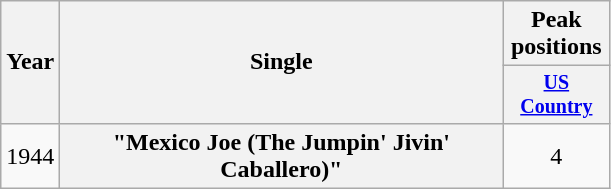<table class="wikitable plainrowheaders" style="text-align:center;">
<tr>
<th rowspan="2">Year</th>
<th rowspan="2" style="width:18em;">Single</th>
<th>Peak positions</th>
</tr>
<tr style="font-size:smaller;">
<th width="65"><a href='#'>US Country</a><br></th>
</tr>
<tr>
<td>1944</td>
<th scope="row">"Mexico Joe (The Jumpin' Jivin' Caballero)"</th>
<td>4</td>
</tr>
</table>
